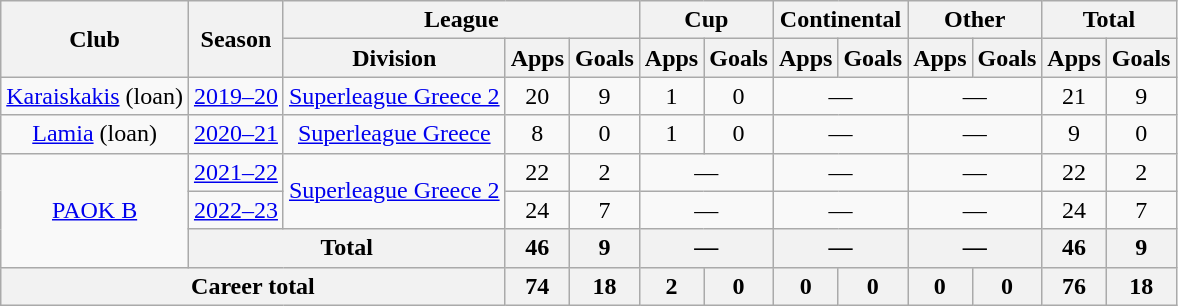<table class="wikitable" style="text-align:center">
<tr>
<th rowspan=2>Club</th>
<th rowspan=2>Season</th>
<th colspan=3>League</th>
<th colspan=2>Cup</th>
<th colspan=2>Continental</th>
<th colspan=2>Other</th>
<th colspan=2>Total</th>
</tr>
<tr>
<th>Division</th>
<th>Apps</th>
<th>Goals</th>
<th>Apps</th>
<th>Goals</th>
<th>Apps</th>
<th>Goals</th>
<th>Apps</th>
<th>Goals</th>
<th>Apps</th>
<th>Goals</th>
</tr>
<tr>
<td><a href='#'>Karaiskakis</a> (loan)</td>
<td><a href='#'>2019–20</a></td>
<td><a href='#'>Superleague Greece 2</a></td>
<td>20</td>
<td>9</td>
<td>1</td>
<td>0</td>
<td colspan="2">—</td>
<td colspan="2">—</td>
<td>21</td>
<td>9</td>
</tr>
<tr>
<td><a href='#'>Lamia</a> (loan)</td>
<td><a href='#'>2020–21</a></td>
<td><a href='#'>Superleague Greece</a></td>
<td>8</td>
<td>0</td>
<td>1</td>
<td>0</td>
<td colspan="2">—</td>
<td colspan="2">—</td>
<td>9</td>
<td>0</td>
</tr>
<tr>
<td rowspan="3"><a href='#'>PAOK B</a></td>
<td><a href='#'>2021–22</a></td>
<td rowspan="2"><a href='#'>Superleague Greece 2</a></td>
<td>22</td>
<td>2</td>
<td colspan="2">—</td>
<td colspan="2">—</td>
<td colspan="2">—</td>
<td>22</td>
<td>2</td>
</tr>
<tr>
<td><a href='#'>2022–23</a></td>
<td>24</td>
<td>7</td>
<td colspan="2">—</td>
<td colspan="2">—</td>
<td colspan="2">—</td>
<td>24</td>
<td>7</td>
</tr>
<tr>
<th colspan="2">Total</th>
<th>46</th>
<th>9</th>
<th colspan="2">—</th>
<th colspan="2">—</th>
<th colspan="2">—</th>
<th>46</th>
<th>9</th>
</tr>
<tr>
<th colspan="3">Career total</th>
<th>74</th>
<th>18</th>
<th>2</th>
<th>0</th>
<th>0</th>
<th>0</th>
<th>0</th>
<th>0</th>
<th>76</th>
<th>18</th>
</tr>
</table>
